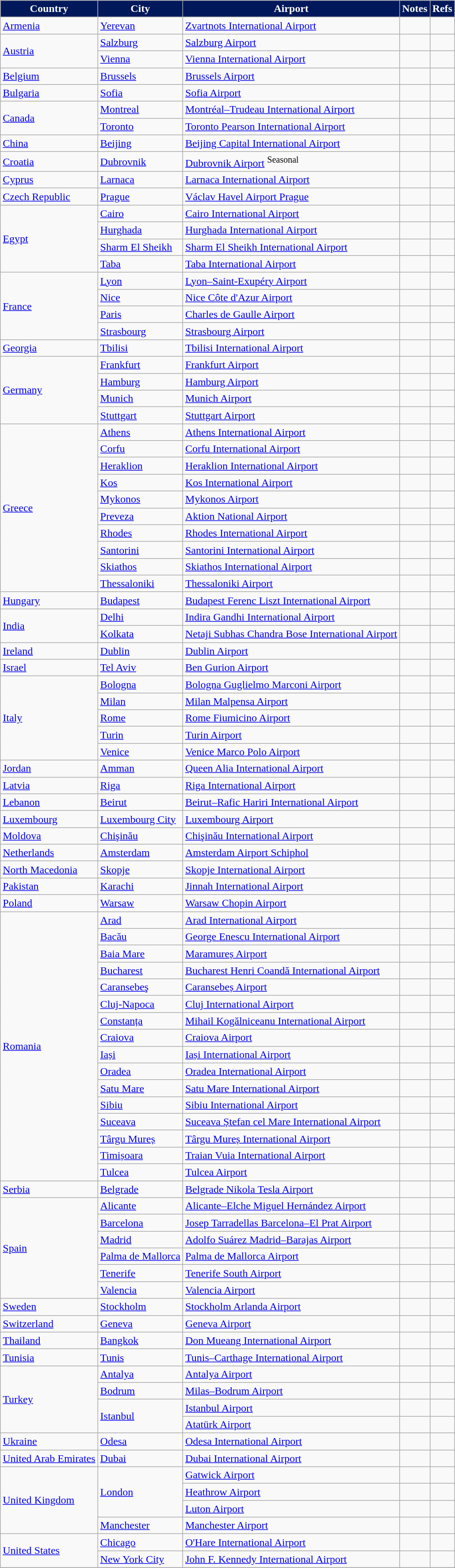<table class="sortable wikitable">
<tr>
<th style="background-color:#01185B;color: white">Country</th>
<th style="background-color:#01185B;color: white">City</th>
<th style="background-color:#01185B;color: white">Airport</th>
<th style="background-color:#01185B;color: white">Notes</th>
<th style="background-color:#01185B;color: white" class="unsortable">Refs</th>
</tr>
<tr>
<td><a href='#'>Armenia</a></td>
<td><a href='#'>Yerevan</a></td>
<td><a href='#'>Zvartnots International Airport</a></td>
<td></td>
<td align=center></td>
</tr>
<tr>
<td rowspan="2"><a href='#'>Austria</a></td>
<td><a href='#'>Salzburg</a></td>
<td><a href='#'>Salzburg Airport</a></td>
<td></td>
<td align=center></td>
</tr>
<tr>
<td><a href='#'>Vienna</a></td>
<td><a href='#'>Vienna International Airport</a></td>
<td></td>
<td align=center></td>
</tr>
<tr>
<td><a href='#'>Belgium</a></td>
<td><a href='#'>Brussels</a></td>
<td><a href='#'>Brussels Airport</a></td>
<td align=center></td>
<td align=center></td>
</tr>
<tr>
<td><a href='#'>Bulgaria</a></td>
<td><a href='#'>Sofia</a></td>
<td><a href='#'>Sofia Airport</a></td>
<td align=center></td>
<td align=center></td>
</tr>
<tr>
<td rowspan="2"><a href='#'>Canada</a></td>
<td><a href='#'>Montreal</a></td>
<td><a href='#'>Montréal–Trudeau International Airport</a></td>
<td></td>
<td align=center></td>
</tr>
<tr>
<td><a href='#'>Toronto</a></td>
<td><a href='#'>Toronto Pearson International Airport</a></td>
<td></td>
<td align=center></td>
</tr>
<tr>
<td><a href='#'>China</a></td>
<td><a href='#'>Beijing</a></td>
<td><a href='#'>Beijing Capital International Airport</a></td>
<td></td>
<td align=center></td>
</tr>
<tr>
<td><a href='#'>Croatia</a></td>
<td><a href='#'>Dubrovnik</a></td>
<td><a href='#'>Dubrovnik Airport</a> <sup>Seasonal</sup></td>
<td></td>
<td align=center></td>
</tr>
<tr>
<td><a href='#'>Cyprus</a></td>
<td><a href='#'>Larnaca</a></td>
<td><a href='#'>Larnaca International Airport</a></td>
<td></td>
<td align=center></td>
</tr>
<tr>
<td><a href='#'>Czech Republic</a></td>
<td><a href='#'>Prague</a></td>
<td><a href='#'>Václav Havel Airport Prague</a></td>
<td align=center></td>
<td align=center></td>
</tr>
<tr>
<td rowspan="4"><a href='#'>Egypt</a></td>
<td><a href='#'>Cairo</a></td>
<td><a href='#'>Cairo International Airport</a></td>
<td align=center></td>
<td align=center></td>
</tr>
<tr>
<td><a href='#'>Hurghada</a></td>
<td><a href='#'>Hurghada International Airport</a></td>
<td></td>
<td align=center></td>
</tr>
<tr>
<td><a href='#'>Sharm El Sheikh</a></td>
<td><a href='#'>Sharm El Sheikh International Airport</a></td>
<td></td>
<td align=center></td>
</tr>
<tr>
<td><a href='#'>Taba</a></td>
<td><a href='#'>Taba International Airport</a></td>
<td></td>
<td align=center></td>
</tr>
<tr>
<td rowspan="4"><a href='#'>France</a></td>
<td><a href='#'>Lyon</a></td>
<td><a href='#'>Lyon–Saint-Exupéry Airport</a></td>
<td></td>
<td align=center></td>
</tr>
<tr>
<td><a href='#'>Nice</a></td>
<td><a href='#'>Nice Côte d'Azur Airport</a></td>
<td></td>
<td align=center></td>
</tr>
<tr>
<td><a href='#'>Paris</a></td>
<td><a href='#'>Charles de Gaulle Airport</a></td>
<td align=center></td>
<td align=center></td>
</tr>
<tr>
<td><a href='#'>Strasbourg</a></td>
<td><a href='#'>Strasbourg Airport</a></td>
<td></td>
<td align=center></td>
</tr>
<tr>
<td><a href='#'>Georgia</a></td>
<td><a href='#'>Tbilisi</a></td>
<td><a href='#'>Tbilisi International Airport</a></td>
<td></td>
<td align=center></td>
</tr>
<tr>
<td rowspan="4"><a href='#'>Germany</a></td>
<td><a href='#'>Frankfurt</a></td>
<td><a href='#'>Frankfurt Airport</a></td>
<td align=center></td>
<td align=center></td>
</tr>
<tr>
<td><a href='#'>Hamburg</a></td>
<td><a href='#'>Hamburg Airport</a></td>
<td></td>
<td align=center></td>
</tr>
<tr>
<td><a href='#'>Munich</a></td>
<td><a href='#'>Munich Airport</a></td>
<td></td>
<td align=center></td>
</tr>
<tr>
<td><a href='#'>Stuttgart</a></td>
<td><a href='#'>Stuttgart Airport</a></td>
<td></td>
<td align=center></td>
</tr>
<tr>
<td rowspan="10"><a href='#'>Greece</a></td>
<td><a href='#'>Athens</a></td>
<td><a href='#'>Athens International Airport</a></td>
<td align=center></td>
<td align=center></td>
</tr>
<tr>
<td><a href='#'>Corfu</a></td>
<td><a href='#'>Corfu International Airport</a></td>
<td></td>
<td align=center></td>
</tr>
<tr>
<td><a href='#'>Heraklion</a></td>
<td><a href='#'>Heraklion International Airport</a></td>
<td></td>
<td align=center></td>
</tr>
<tr>
<td><a href='#'>Kos</a></td>
<td><a href='#'>Kos International Airport</a></td>
<td></td>
<td align=center></td>
</tr>
<tr>
<td><a href='#'>Mykonos</a></td>
<td><a href='#'>Mykonos Airport</a></td>
<td></td>
<td align=center></td>
</tr>
<tr>
<td><a href='#'>Preveza</a></td>
<td><a href='#'>Aktion National Airport</a></td>
<td></td>
<td align=center></td>
</tr>
<tr>
<td><a href='#'>Rhodes</a></td>
<td><a href='#'>Rhodes International Airport</a></td>
<td></td>
<td align=center></td>
</tr>
<tr>
<td><a href='#'>Santorini</a></td>
<td><a href='#'>Santorini International Airport</a></td>
<td></td>
<td align=center></td>
</tr>
<tr>
<td><a href='#'>Skiathos</a></td>
<td><a href='#'>Skiathos International Airport</a></td>
<td></td>
<td align=center></td>
</tr>
<tr>
<td><a href='#'>Thessaloniki</a></td>
<td><a href='#'>Thessaloniki Airport</a></td>
<td align=center></td>
<td align=center></td>
</tr>
<tr>
<td><a href='#'>Hungary</a></td>
<td><a href='#'>Budapest</a></td>
<td><a href='#'>Budapest Ferenc Liszt International Airport</a></td>
<td align=center></td>
<td align=center></td>
</tr>
<tr>
<td rowspan="2"><a href='#'>India</a></td>
<td><a href='#'>Delhi</a></td>
<td><a href='#'>Indira Gandhi International Airport</a></td>
<td></td>
<td align=center></td>
</tr>
<tr>
<td><a href='#'>Kolkata</a></td>
<td><a href='#'>Netaji Subhas Chandra Bose International Airport</a></td>
<td></td>
<td align=center></td>
</tr>
<tr>
<td><a href='#'>Ireland</a></td>
<td><a href='#'>Dublin</a></td>
<td><a href='#'>Dublin Airport</a></td>
<td></td>
<td align=center></td>
</tr>
<tr>
<td><a href='#'>Israel</a></td>
<td><a href='#'>Tel Aviv</a></td>
<td><a href='#'>Ben Gurion Airport</a></td>
<td align=center></td>
<td align=center></td>
</tr>
<tr>
<td rowspan="5"><a href='#'>Italy</a></td>
<td><a href='#'>Bologna</a></td>
<td><a href='#'>Bologna Guglielmo Marconi Airport</a></td>
<td></td>
<td align=center></td>
</tr>
<tr>
<td><a href='#'>Milan</a></td>
<td><a href='#'>Milan Malpensa Airport</a></td>
<td></td>
<td align=center></td>
</tr>
<tr>
<td><a href='#'>Rome</a></td>
<td><a href='#'>Rome Fiumicino Airport</a></td>
<td align=center></td>
<td align=center></td>
</tr>
<tr>
<td><a href='#'>Turin</a></td>
<td><a href='#'>Turin Airport</a></td>
<td></td>
<td align=center></td>
</tr>
<tr ">
<td><a href='#'>Venice</a></td>
<td><a href='#'>Venice Marco Polo Airport</a></td>
<td></td>
<td align=center></td>
</tr>
<tr>
<td><a href='#'>Jordan</a></td>
<td><a href='#'>Amman</a></td>
<td><a href='#'>Queen Alia International Airport</a></td>
<td align=center></td>
<td align=center></td>
</tr>
<tr>
<td><a href='#'>Latvia</a></td>
<td><a href='#'>Riga</a></td>
<td><a href='#'>Riga International Airport</a></td>
<td></td>
<td align=center></td>
</tr>
<tr>
<td><a href='#'>Lebanon</a></td>
<td><a href='#'>Beirut</a></td>
<td><a href='#'>Beirut–Rafic Hariri International Airport</a></td>
<td align=center></td>
<td align=center></td>
</tr>
<tr>
<td><a href='#'>Luxembourg</a></td>
<td><a href='#'>Luxembourg City</a></td>
<td><a href='#'>Luxembourg Airport</a></td>
<td></td>
<td align=center></td>
</tr>
<tr>
<td><a href='#'>Moldova</a></td>
<td><a href='#'>Chişinău</a></td>
<td><a href='#'>Chişinău International Airport</a></td>
<td align=center></td>
<td align=center></td>
</tr>
<tr>
<td><a href='#'>Netherlands</a></td>
<td><a href='#'>Amsterdam</a></td>
<td><a href='#'>Amsterdam Airport Schiphol</a></td>
<td align=center></td>
<td align=center></td>
</tr>
<tr>
<td><a href='#'>North Macedonia</a></td>
<td><a href='#'>Skopje</a></td>
<td><a href='#'>Skopje International Airport</a></td>
<td></td>
<td align=center></td>
</tr>
<tr>
<td><a href='#'>Pakistan</a></td>
<td><a href='#'>Karachi</a></td>
<td><a href='#'>Jinnah International Airport</a></td>
<td></td>
<td align=center></td>
</tr>
<tr>
<td><a href='#'>Poland</a></td>
<td><a href='#'>Warsaw</a></td>
<td><a href='#'>Warsaw Chopin Airport</a></td>
<td></td>
<td align=center></td>
</tr>
<tr>
<td rowspan="16"><a href='#'>Romania</a></td>
<td><a href='#'>Arad</a></td>
<td><a href='#'>Arad International Airport</a></td>
<td></td>
<td align=center></td>
</tr>
<tr>
<td><a href='#'>Bacău</a></td>
<td><a href='#'>George Enescu International Airport</a></td>
<td></td>
<td align=center></td>
</tr>
<tr>
<td><a href='#'>Baia Mare</a></td>
<td><a href='#'>Maramureș Airport</a></td>
<td align=center></td>
<td align=center></td>
</tr>
<tr>
<td><a href='#'>Bucharest</a></td>
<td><a href='#'>Bucharest Henri Coandă International Airport</a></td>
<td></td>
<td align=center></td>
</tr>
<tr>
<td><a href='#'>Caransebeş</a></td>
<td><a href='#'>Caransebeș Airport</a></td>
<td></td>
<td align=center></td>
</tr>
<tr>
<td><a href='#'>Cluj-Napoca</a></td>
<td><a href='#'>Cluj International Airport</a></td>
<td align=center></td>
<td align=center></td>
</tr>
<tr>
<td><a href='#'>Constanța</a></td>
<td><a href='#'>Mihail Kogălniceanu International Airport</a></td>
<td></td>
<td align=center></td>
</tr>
<tr>
<td><a href='#'>Craiova</a></td>
<td><a href='#'>Craiova Airport</a></td>
<td></td>
<td align=center></td>
</tr>
<tr>
<td><a href='#'>Iași</a></td>
<td><a href='#'>Iași International Airport</a></td>
<td align=center></td>
<td align=center></td>
</tr>
<tr>
<td><a href='#'>Oradea</a></td>
<td><a href='#'>Oradea International Airport</a></td>
<td align=center></td>
<td align=center></td>
</tr>
<tr>
<td><a href='#'>Satu Mare</a></td>
<td><a href='#'>Satu Mare International Airport</a></td>
<td align=center></td>
<td align=center></td>
</tr>
<tr>
<td><a href='#'>Sibiu</a></td>
<td><a href='#'>Sibiu International Airport</a></td>
<td></td>
<td align=center></td>
</tr>
<tr>
<td><a href='#'>Suceava</a></td>
<td><a href='#'>Suceava Ștefan cel Mare International Airport</a></td>
<td align=center></td>
<td align=center></td>
</tr>
<tr>
<td><a href='#'>Târgu Mureș</a></td>
<td><a href='#'>Târgu Mureș International Airport</a></td>
<td></td>
<td align=center></td>
</tr>
<tr>
<td><a href='#'>Timișoara</a></td>
<td><a href='#'>Traian Vuia International Airport</a></td>
<td align=center></td>
<td align=center></td>
</tr>
<tr>
<td><a href='#'>Tulcea</a></td>
<td><a href='#'>Tulcea Airport</a></td>
<td></td>
<td align=center></td>
</tr>
<tr>
<td><a href='#'>Serbia</a></td>
<td><a href='#'>Belgrade</a></td>
<td><a href='#'>Belgrade Nikola Tesla Airport</a></td>
<td align=center></td>
<td align=center></td>
</tr>
<tr>
<td rowspan="6"><a href='#'>Spain</a></td>
<td><a href='#'>Alicante</a></td>
<td><a href='#'>Alicante–Elche Miguel Hernández Airport</a></td>
<td></td>
<td align=center></td>
</tr>
<tr>
<td><a href='#'>Barcelona</a></td>
<td><a href='#'>Josep Tarradellas Barcelona–El Prat Airport</a></td>
<td></td>
<td align=center></td>
</tr>
<tr>
<td><a href='#'>Madrid</a></td>
<td><a href='#'>Adolfo Suárez Madrid–Barajas Airport</a></td>
<td align=center></td>
<td align=center></td>
</tr>
<tr>
<td><a href='#'>Palma de Mallorca</a></td>
<td><a href='#'>Palma de Mallorca Airport</a></td>
<td></td>
<td align=center></td>
</tr>
<tr>
<td><a href='#'>Tenerife</a></td>
<td><a href='#'>Tenerife South Airport</a></td>
<td></td>
<td align=center></td>
</tr>
<tr>
<td><a href='#'>Valencia</a></td>
<td><a href='#'>Valencia Airport</a></td>
<td></td>
<td align=center></td>
</tr>
<tr>
<td><a href='#'>Sweden</a></td>
<td><a href='#'>Stockholm</a></td>
<td><a href='#'>Stockholm Arlanda Airport</a></td>
<td></td>
<td align=center></td>
</tr>
<tr>
<td><a href='#'>Switzerland</a></td>
<td><a href='#'>Geneva</a></td>
<td><a href='#'>Geneva Airport</a></td>
<td></td>
<td align=center></td>
</tr>
<tr>
<td><a href='#'>Thailand</a></td>
<td><a href='#'>Bangkok</a></td>
<td><a href='#'>Don Mueang International Airport</a></td>
<td></td>
<td align=center></td>
</tr>
<tr>
<td><a href='#'>Tunisia</a></td>
<td><a href='#'>Tunis</a></td>
<td><a href='#'>Tunis–Carthage International Airport</a></td>
<td></td>
<td align=center></td>
</tr>
<tr>
<td rowspan="4"><a href='#'>Turkey</a></td>
<td><a href='#'>Antalya</a></td>
<td><a href='#'>Antalya Airport</a></td>
<td></td>
<td align=center></td>
</tr>
<tr>
<td><a href='#'>Bodrum</a></td>
<td><a href='#'>Milas–Bodrum Airport</a></td>
<td></td>
<td align=center></td>
</tr>
<tr>
<td rowspan="2"><a href='#'>Istanbul</a></td>
<td><a href='#'>Istanbul Airport</a></td>
<td align=center></td>
<td align=center></td>
</tr>
<tr>
<td><a href='#'>Atatürk Airport</a></td>
<td></td>
<td align=center></td>
</tr>
<tr>
<td><a href='#'>Ukraine</a></td>
<td><a href='#'>Odesa</a></td>
<td><a href='#'>Odesa International Airport</a></td>
<td></td>
<td align=center></td>
</tr>
<tr>
<td><a href='#'>United Arab Emirates</a></td>
<td><a href='#'>Dubai</a></td>
<td><a href='#'>Dubai International Airport</a></td>
<td></td>
<td align=center></td>
</tr>
<tr>
<td rowspan="4"><a href='#'>United Kingdom</a></td>
<td rowspan="3"><a href='#'>London</a></td>
<td><a href='#'>Gatwick Airport</a></td>
<td></td>
<td align=center></td>
</tr>
<tr>
<td><a href='#'>Heathrow Airport</a></td>
<td></td>
<td align=center></td>
</tr>
<tr>
<td><a href='#'>Luton Airport</a></td>
<td></td>
<td align=center></td>
</tr>
<tr>
<td><a href='#'>Manchester</a></td>
<td><a href='#'>Manchester Airport</a></td>
<td></td>
<td Align=center></td>
</tr>
<tr>
<td rowspan="2"><a href='#'>United States</a></td>
<td><a href='#'>Chicago</a></td>
<td><a href='#'>O'Hare International Airport</a></td>
<td></td>
<td align=center></td>
</tr>
<tr>
<td><a href='#'>New York City</a></td>
<td><a href='#'>John F. Kennedy International Airport</a></td>
<td></td>
<td align=center></td>
</tr>
<tr>
</tr>
</table>
